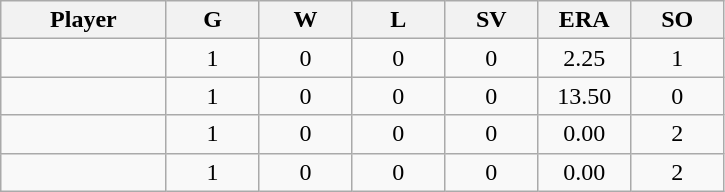<table class="wikitable sortable">
<tr>
<th bgcolor="#DDDDFF" width="16%">Player</th>
<th bgcolor="#DDDDFF" width="9%">G</th>
<th bgcolor="#DDDDFF" width="9%">W</th>
<th bgcolor="#DDDDFF" width="9%">L</th>
<th bgcolor="#DDDDFF" width="9%">SV</th>
<th bgcolor="#DDDDFF" width="9%">ERA</th>
<th bgcolor="#DDDDFF" width="9%">SO</th>
</tr>
<tr align="center">
<td></td>
<td>1</td>
<td>0</td>
<td>0</td>
<td>0</td>
<td>2.25</td>
<td>1</td>
</tr>
<tr align="center">
<td></td>
<td>1</td>
<td>0</td>
<td>0</td>
<td>0</td>
<td>13.50</td>
<td>0</td>
</tr>
<tr align="center">
<td></td>
<td>1</td>
<td>0</td>
<td>0</td>
<td>0</td>
<td>0.00</td>
<td>2</td>
</tr>
<tr align="center">
<td></td>
<td>1</td>
<td>0</td>
<td>0</td>
<td>0</td>
<td>0.00</td>
<td>2</td>
</tr>
</table>
